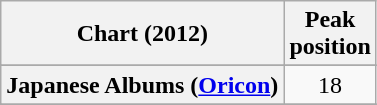<table class="wikitable sortable plainrowheaders" style="text-align:center">
<tr>
<th scope="col">Chart (2012)</th>
<th scope="col">Peak<br>position</th>
</tr>
<tr>
</tr>
<tr>
</tr>
<tr>
</tr>
<tr>
</tr>
<tr>
</tr>
<tr>
</tr>
<tr>
</tr>
<tr>
</tr>
<tr>
</tr>
<tr>
</tr>
<tr>
</tr>
<tr>
</tr>
<tr>
<th scope="row">Japanese Albums (<a href='#'>Oricon</a>)</th>
<td>18</td>
</tr>
<tr>
</tr>
<tr>
</tr>
<tr>
</tr>
<tr>
</tr>
<tr>
</tr>
<tr>
</tr>
<tr>
</tr>
<tr>
</tr>
</table>
